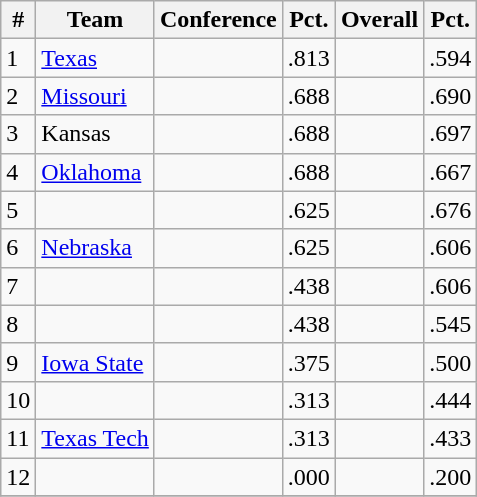<table class="wikitable">
<tr>
<th>#</th>
<th>Team</th>
<th>Conference</th>
<th>Pct.</th>
<th>Overall</th>
<th>Pct.</th>
</tr>
<tr>
<td>1</td>
<td><a href='#'>Texas</a></td>
<td></td>
<td>.813</td>
<td></td>
<td>.594</td>
</tr>
<tr>
<td>2</td>
<td><a href='#'>Missouri</a></td>
<td></td>
<td>.688</td>
<td></td>
<td>.690</td>
</tr>
<tr>
<td>3</td>
<td>Kansas</td>
<td></td>
<td>.688</td>
<td></td>
<td>.697</td>
</tr>
<tr>
<td>4</td>
<td><a href='#'>Oklahoma</a></td>
<td></td>
<td>.688</td>
<td></td>
<td>.667</td>
</tr>
<tr>
<td>5</td>
<td></td>
<td></td>
<td>.625</td>
<td></td>
<td>.676</td>
</tr>
<tr>
<td>6</td>
<td><a href='#'>Nebraska</a></td>
<td></td>
<td>.625</td>
<td></td>
<td>.606</td>
</tr>
<tr>
<td>7</td>
<td></td>
<td></td>
<td>.438</td>
<td></td>
<td>.606</td>
</tr>
<tr>
<td>8</td>
<td></td>
<td></td>
<td>.438</td>
<td></td>
<td>.545</td>
</tr>
<tr>
<td>9</td>
<td><a href='#'>Iowa State</a></td>
<td></td>
<td>.375</td>
<td></td>
<td>.500</td>
</tr>
<tr>
<td>10</td>
<td></td>
<td></td>
<td>.313</td>
<td></td>
<td>.444</td>
</tr>
<tr>
<td>11</td>
<td><a href='#'>Texas Tech</a></td>
<td></td>
<td>.313</td>
<td></td>
<td>.433</td>
</tr>
<tr>
<td>12</td>
<td></td>
<td></td>
<td>.000</td>
<td></td>
<td>.200</td>
</tr>
<tr colspan="7" |>
</tr>
</table>
